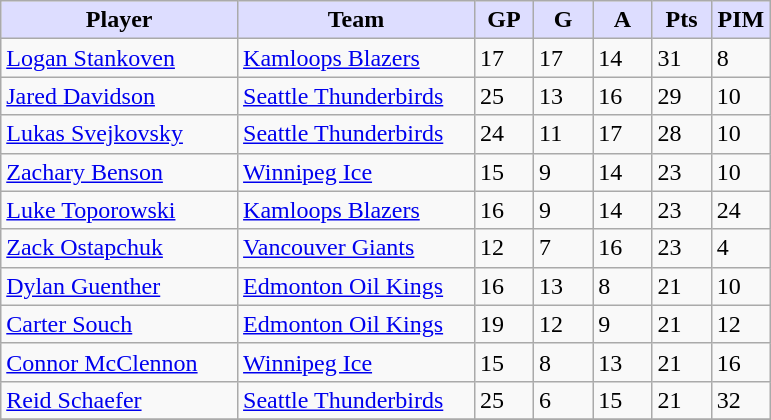<table class="wikitable">
<tr>
<th style="background:#ddf; width:30%;">Player</th>
<th style="background:#ddf; width:30%;">Team</th>
<th style="background:#ddf; width:7.5%;">GP</th>
<th style="background:#ddf; width:7.5%;">G</th>
<th style="background:#ddf; width:7.5%;">A</th>
<th style="background:#ddf; width:7.5%;">Pts</th>
<th style="background:#ddf; width:7.5%;">PIM</th>
</tr>
<tr>
<td><a href='#'>Logan Stankoven</a></td>
<td><a href='#'>Kamloops Blazers</a></td>
<td>17</td>
<td>17</td>
<td>14</td>
<td>31</td>
<td>8</td>
</tr>
<tr>
<td><a href='#'>Jared Davidson</a></td>
<td><a href='#'>Seattle Thunderbirds</a></td>
<td>25</td>
<td>13</td>
<td>16</td>
<td>29</td>
<td>10</td>
</tr>
<tr>
<td><a href='#'>Lukas Svejkovsky</a></td>
<td><a href='#'>Seattle Thunderbirds</a></td>
<td>24</td>
<td>11</td>
<td>17</td>
<td>28</td>
<td>10</td>
</tr>
<tr>
<td><a href='#'>Zachary Benson</a></td>
<td><a href='#'>Winnipeg Ice</a></td>
<td>15</td>
<td>9</td>
<td>14</td>
<td>23</td>
<td>10</td>
</tr>
<tr>
<td><a href='#'>Luke Toporowski</a></td>
<td><a href='#'>Kamloops Blazers</a></td>
<td>16</td>
<td>9</td>
<td>14</td>
<td>23</td>
<td>24</td>
</tr>
<tr>
<td><a href='#'>Zack Ostapchuk</a></td>
<td><a href='#'>Vancouver Giants</a></td>
<td>12</td>
<td>7</td>
<td>16</td>
<td>23</td>
<td>4</td>
</tr>
<tr>
<td><a href='#'>Dylan Guenther</a></td>
<td><a href='#'>Edmonton Oil Kings</a></td>
<td>16</td>
<td>13</td>
<td>8</td>
<td>21</td>
<td>10</td>
</tr>
<tr>
<td><a href='#'>Carter Souch</a></td>
<td><a href='#'>Edmonton Oil Kings</a></td>
<td>19</td>
<td>12</td>
<td>9</td>
<td>21</td>
<td>12</td>
</tr>
<tr>
<td><a href='#'>Connor McClennon</a></td>
<td><a href='#'>Winnipeg Ice</a></td>
<td>15</td>
<td>8</td>
<td>13</td>
<td>21</td>
<td>16</td>
</tr>
<tr>
<td><a href='#'>Reid Schaefer</a></td>
<td><a href='#'>Seattle Thunderbirds</a></td>
<td>25</td>
<td>6</td>
<td>15</td>
<td>21</td>
<td>32</td>
</tr>
<tr>
</tr>
</table>
